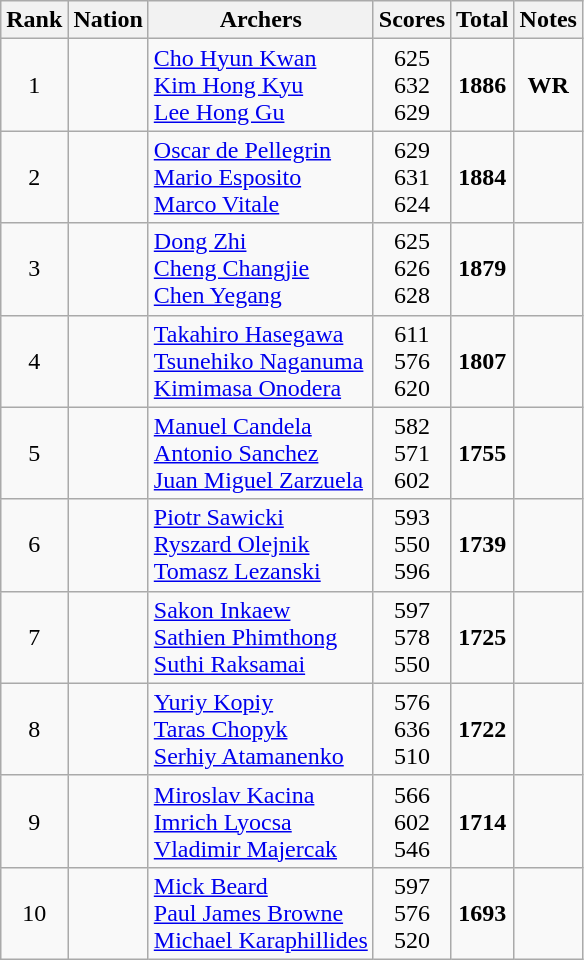<table class="wikitable" style="text-align:center">
<tr>
<th>Rank</th>
<th>Nation</th>
<th>Archers</th>
<th>Scores</th>
<th>Total</th>
<th>Notes</th>
</tr>
<tr>
<td>1</td>
<td align=left></td>
<td align=left><a href='#'>Cho Hyun Kwan</a><br><a href='#'>Kim Hong Kyu</a><br><a href='#'>Lee Hong Gu</a></td>
<td>625<br>632<br>629</td>
<td><strong>1886</strong></td>
<td><strong>WR</strong></td>
</tr>
<tr>
<td>2</td>
<td align=left></td>
<td align=left><a href='#'>Oscar de Pellegrin</a><br><a href='#'>Mario Esposito</a><br><a href='#'>Marco Vitale</a></td>
<td>629<br>631<br>624</td>
<td><strong>1884</strong></td>
<td></td>
</tr>
<tr>
<td>3</td>
<td align=left></td>
<td align=left><a href='#'>Dong Zhi</a><br><a href='#'>Cheng Changjie</a><br><a href='#'>Chen Yegang</a></td>
<td>625<br>626<br>628</td>
<td><strong>1879</strong></td>
<td></td>
</tr>
<tr>
<td>4</td>
<td align=left></td>
<td align=left><a href='#'>Takahiro Hasegawa</a><br><a href='#'>Tsunehiko Naganuma</a><br><a href='#'>Kimimasa Onodera</a></td>
<td>611<br>576<br>620</td>
<td><strong>1807</strong></td>
<td></td>
</tr>
<tr>
<td>5</td>
<td align=left></td>
<td align=left><a href='#'>Manuel Candela</a><br><a href='#'>Antonio Sanchez</a><br><a href='#'>Juan Miguel Zarzuela</a></td>
<td>582<br>571<br>602</td>
<td><strong>1755</strong></td>
<td></td>
</tr>
<tr>
<td>6</td>
<td align=left></td>
<td align=left><a href='#'>Piotr Sawicki</a><br><a href='#'>Ryszard Olejnik</a><br><a href='#'>Tomasz Lezanski</a></td>
<td>593<br>550<br>596</td>
<td><strong>1739</strong></td>
<td></td>
</tr>
<tr>
<td>7</td>
<td align=left></td>
<td align=left><a href='#'>Sakon Inkaew</a><br><a href='#'>Sathien Phimthong</a><br><a href='#'>Suthi Raksamai</a></td>
<td>597<br>578<br>550</td>
<td><strong>1725</strong></td>
<td></td>
</tr>
<tr>
<td>8</td>
<td align=left></td>
<td align=left><a href='#'>Yuriy Kopiy</a><br><a href='#'>Taras Chopyk</a><br><a href='#'>Serhiy Atamanenko</a></td>
<td>576<br>636<br>510</td>
<td><strong>1722</strong></td>
<td></td>
</tr>
<tr>
<td>9</td>
<td align=left></td>
<td align=left><a href='#'>Miroslav Kacina</a><br><a href='#'>Imrich Lyocsa</a><br><a href='#'>Vladimir Majercak</a></td>
<td>566<br>602<br>546</td>
<td><strong>1714</strong></td>
<td></td>
</tr>
<tr>
<td>10</td>
<td align=left></td>
<td align=left><a href='#'>Mick Beard</a><br><a href='#'>Paul James Browne</a><br><a href='#'>Michael Karaphillides</a></td>
<td>597<br>576<br>520</td>
<td><strong>1693</strong></td>
<td></td>
</tr>
</table>
